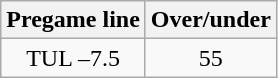<table class="wikitable">
<tr align="center">
<th style=>Pregame line</th>
<th style=>Over/under</th>
</tr>
<tr align="center">
<td>TUL –7.5</td>
<td>55</td>
</tr>
</table>
